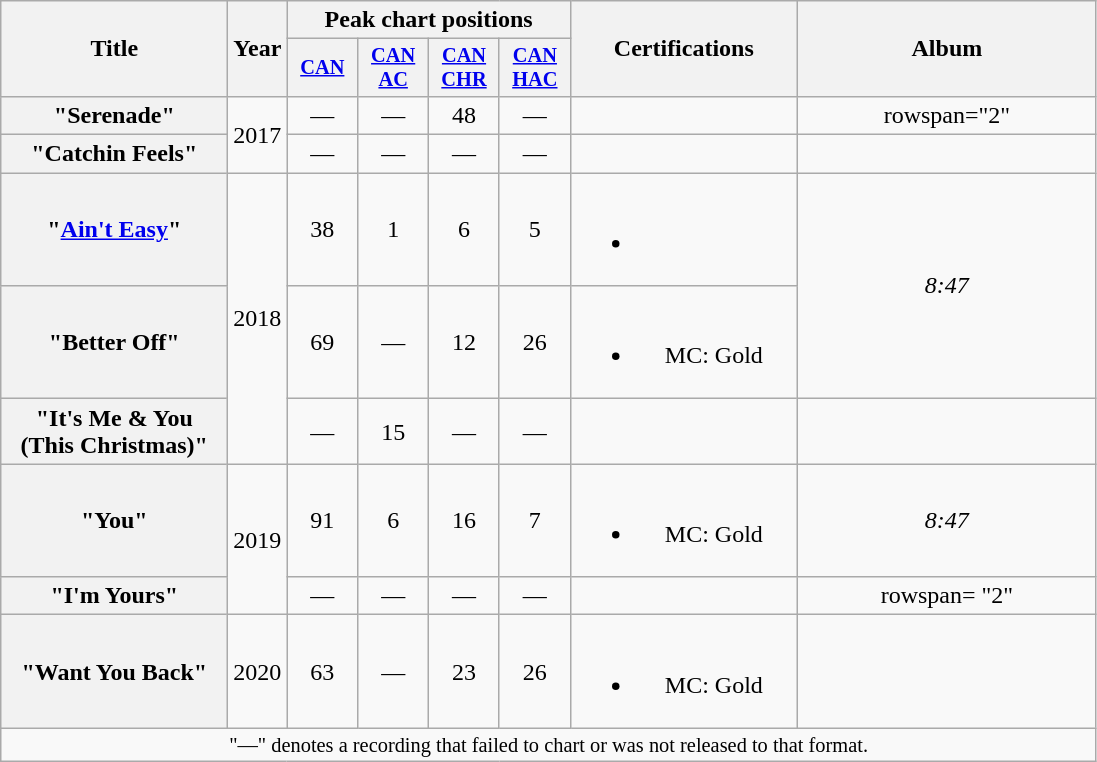<table class="wikitable plainrowheaders" style="text-align:center;">
<tr>
<th rowspan="2" scope="col" style="width:9em;">Title</th>
<th rowspan="2" scope="col" style="width:1em;">Year</th>
<th colspan="4" scope="col">Peak chart positions</th>
<th rowspan="2" scope="col" style="width:9em;">Certifications</th>
<th rowspan="2" scope="col" style="width:12em;">Album</th>
</tr>
<tr>
<th scope="col" style="width:3em;font-size:85%;"><a href='#'>CAN</a><br></th>
<th scope="col" style="width:3em;font-size:85%;"><a href='#'>CAN AC</a><br></th>
<th scope="col" style="width:3em;font-size:85%;"><a href='#'>CAN CHR</a><br></th>
<th scope="col" style="width:3em;font-size:85%;"><a href='#'>CAN HAC</a><br></th>
</tr>
<tr>
<th scope="row">"Serenade"</th>
<td rowspan="2">2017</td>
<td>—</td>
<td>—</td>
<td>48</td>
<td>—</td>
<td></td>
<td>rowspan="2" </td>
</tr>
<tr>
<th scope="row">"Catchin Feels"</th>
<td>—</td>
<td>—</td>
<td>—</td>
<td>—</td>
<td></td>
</tr>
<tr>
<th scope="row">"<a href='#'>Ain't Easy</a>"</th>
<td rowspan="3">2018</td>
<td>38</td>
<td>1</td>
<td>6</td>
<td>5</td>
<td><br><ul><li></li></ul></td>
<td rowspan="2"><em>8:47</em></td>
</tr>
<tr>
<th scope="row">"Better Off"</th>
<td>69</td>
<td>—</td>
<td>12</td>
<td>26</td>
<td><br><ul><li>MC: Gold</li></ul></td>
</tr>
<tr>
<th scope="row">"It's Me & You (This Christmas)"</th>
<td>—</td>
<td>15</td>
<td>—</td>
<td>—</td>
<td></td>
<td></td>
</tr>
<tr>
<th scope="row">"You"</th>
<td rowspan="2">2019</td>
<td>91</td>
<td>6</td>
<td>16</td>
<td>7</td>
<td><br><ul><li>MC: Gold</li></ul></td>
<td><em>8:47</em></td>
</tr>
<tr>
<th scope="row">"I'm Yours"</th>
<td>—</td>
<td>—</td>
<td>—</td>
<td>—</td>
<td></td>
<td>rowspan= "2" </td>
</tr>
<tr>
<th scope="row">"Want You Back"</th>
<td>2020</td>
<td>63</td>
<td>—</td>
<td>23</td>
<td>26</td>
<td><br><ul><li>MC: Gold</li></ul></td>
</tr>
<tr>
<td colspan="8" style="font-size:85%;">"—" denotes a recording that failed to chart or was not released to that format.</td>
</tr>
</table>
